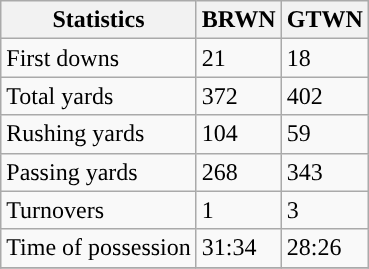<table class="wikitable" style="float: left;">
<tr>
<th>Statistics</th>
<th>BRWN</th>
<th>GTWN</th>
</tr>
<tr>
<td>First downs</td>
<td>21</td>
<td>18</td>
</tr>
<tr>
<td>Total yards</td>
<td>372</td>
<td>402</td>
</tr>
<tr>
<td>Rushing yards</td>
<td>104</td>
<td>59</td>
</tr>
<tr>
<td>Passing yards</td>
<td>268</td>
<td>343</td>
</tr>
<tr>
<td>Turnovers</td>
<td>1</td>
<td>3</td>
</tr>
<tr>
<td>Time of possession</td>
<td>31:34</td>
<td>28:26</td>
</tr>
<tr>
</tr>
</table>
